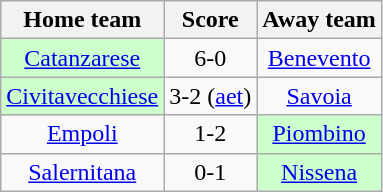<table class="wikitable" style="text-align: center">
<tr>
<th>Home team</th>
<th>Score</th>
<th>Away team</th>
</tr>
<tr>
<td bgcolor="ccffcc"><a href='#'>Catanzarese</a></td>
<td>6-0</td>
<td><a href='#'>Benevento</a></td>
</tr>
<tr>
<td bgcolor="ccffcc"><a href='#'>Civitavecchiese</a></td>
<td>3-2 (<a href='#'>aet</a>)</td>
<td><a href='#'>Savoia</a></td>
</tr>
<tr>
<td><a href='#'>Empoli</a></td>
<td>1-2</td>
<td bgcolor="ccffcc"><a href='#'>Piombino</a></td>
</tr>
<tr>
<td><a href='#'>Salernitana</a></td>
<td>0-1</td>
<td bgcolor="ccffcc"><a href='#'>Nissena</a></td>
</tr>
</table>
